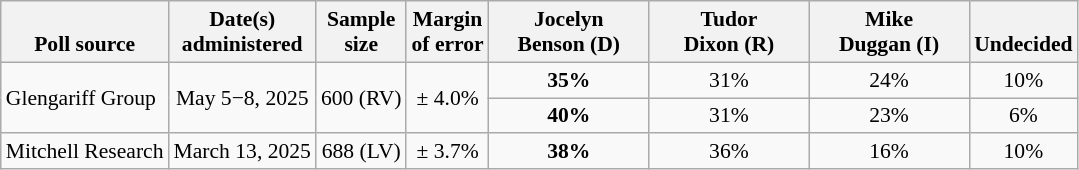<table class="wikitable" style="font-size:90%;text-align:center;">
<tr valign=bottom>
<th>Poll source</th>
<th>Date(s)<br>administered</th>
<th>Sample<br>size</th>
<th>Margin<br>of error</th>
<th style="width:100px;">Jocelyn<br>Benson (D)</th>
<th style="width:100px;">Tudor<br>Dixon (R)</th>
<th style="width:100px;">Mike<br>Duggan (I)</th>
<th>Undecided</th>
</tr>
<tr>
<td style="text-align:left;" rowspan="2">Glengariff Group</td>
<td rowspan="2">May 5−8, 2025</td>
<td rowspan="2">600 (RV)</td>
<td rowspan="2">± 4.0%</td>
<td><strong>35%</strong></td>
<td>31%</td>
<td>24%</td>
<td>10%</td>
</tr>
<tr>
<td><strong>40%</strong></td>
<td>31%</td>
<td>23%</td>
<td>6%</td>
</tr>
<tr>
<td style="text-align:left;">Mitchell Research</td>
<td>March 13, 2025</td>
<td>688 (LV)</td>
<td>± 3.7%</td>
<td><strong>38%</strong></td>
<td>36%</td>
<td>16%</td>
<td>10%</td>
</tr>
</table>
